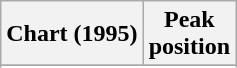<table class="wikitable sortable plainrowheaders" style="text-align:center">
<tr>
<th scope="col">Chart (1995)</th>
<th scope="col">Peak<br>position</th>
</tr>
<tr>
</tr>
<tr>
</tr>
</table>
